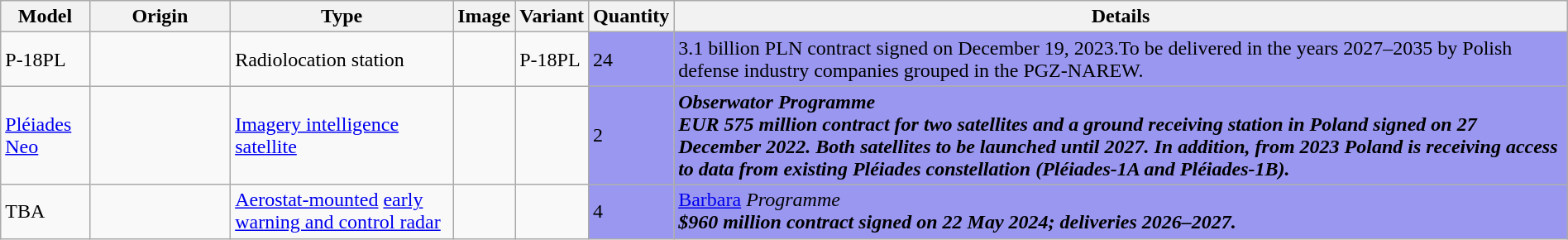<table class="wikitable" width="100%">
<tr>
<th>Model</th>
<th width="9%">Origin</th>
<th>Type</th>
<th>Image</th>
<th>Variant</th>
<th>Quantity</th>
<th>Details</th>
</tr>
<tr>
<td>P-18PL</td>
<td></td>
<td>Radiolocation station</td>
<td></td>
<td>P-18PL</td>
<td style="background:#9997f0">24</td>
<td style="background:#9997f0">3.1 billion PLN contract signed on December 19, 2023.To be delivered in the years 2027–2035 by Polish defense industry companies grouped in the PGZ-NAREW.</td>
</tr>
<tr>
<td><a href='#'>Pléiades Neo</a></td>
<td></td>
<td><a href='#'>Imagery intelligence</a> <a href='#'>satellite</a></td>
<td></td>
<td></td>
<td style="background:#9997f0">2</td>
<td style="background:#9997f0"><strong><em>Obserwator<em> Programme<strong><br>EUR 575 million contract for two satellites and a ground receiving station in Poland signed on 27 December 2022. Both satellites to be launched until 2027. In addition, from 2023 Poland is receiving access to data from existing Pléiades constellation (Pléiades-1A and Pléiades-1B).</td>
</tr>
<tr>
<td></em>TBA<em></td>
<td></td>
<td><a href='#'>Aerostat-mounted</a> <a href='#'>early warning and control radar</a></td>
<td></td>
<td></td>
<td style="background:#9997f0">4</td>
<td style="background:#9997f0"></strong><a href='#'></em>Barbara<em></a> Programme<strong><br>$960 million contract signed on 22 May 2024; deliveries 2026–2027.</td>
</tr>
</table>
